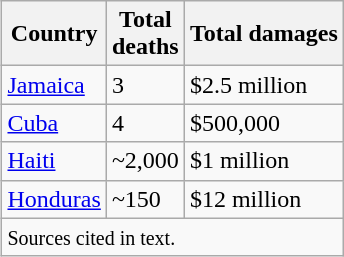<table class="wikitable" style="float:right; margin:0 0 0.5em 1em; float:right;">
<tr style="text-align:center;">
<th><strong>Country</strong></th>
<th>Total<br>deaths</th>
<th>Total damages</th>
</tr>
<tr>
<td><a href='#'>Jamaica</a></td>
<td>3</td>
<td>$2.5 million</td>
</tr>
<tr>
<td><a href='#'>Cuba</a></td>
<td>4</td>
<td>$500,000</td>
</tr>
<tr>
<td><a href='#'>Haiti</a></td>
<td>~2,000</td>
<td>$1 million</td>
</tr>
<tr>
<td><a href='#'>Honduras</a></td>
<td>~150</td>
<td>$12 million</td>
</tr>
<tr>
<td colspan = 9><small>Sources cited in text.</small></td>
</tr>
</table>
